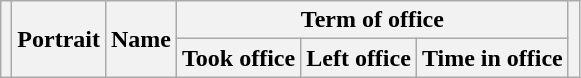<table class="wikitable" style="text-align:center">
<tr>
<th rowspan=2></th>
<th rowspan=2>Portrait</th>
<th rowspan=2>Name<br></th>
<th colspan=3>Term of office</th>
<th rowspan=2></th>
</tr>
<tr>
<th>Took office</th>
<th>Left office</th>
<th>Time in office<br>
</th>
</tr>
</table>
